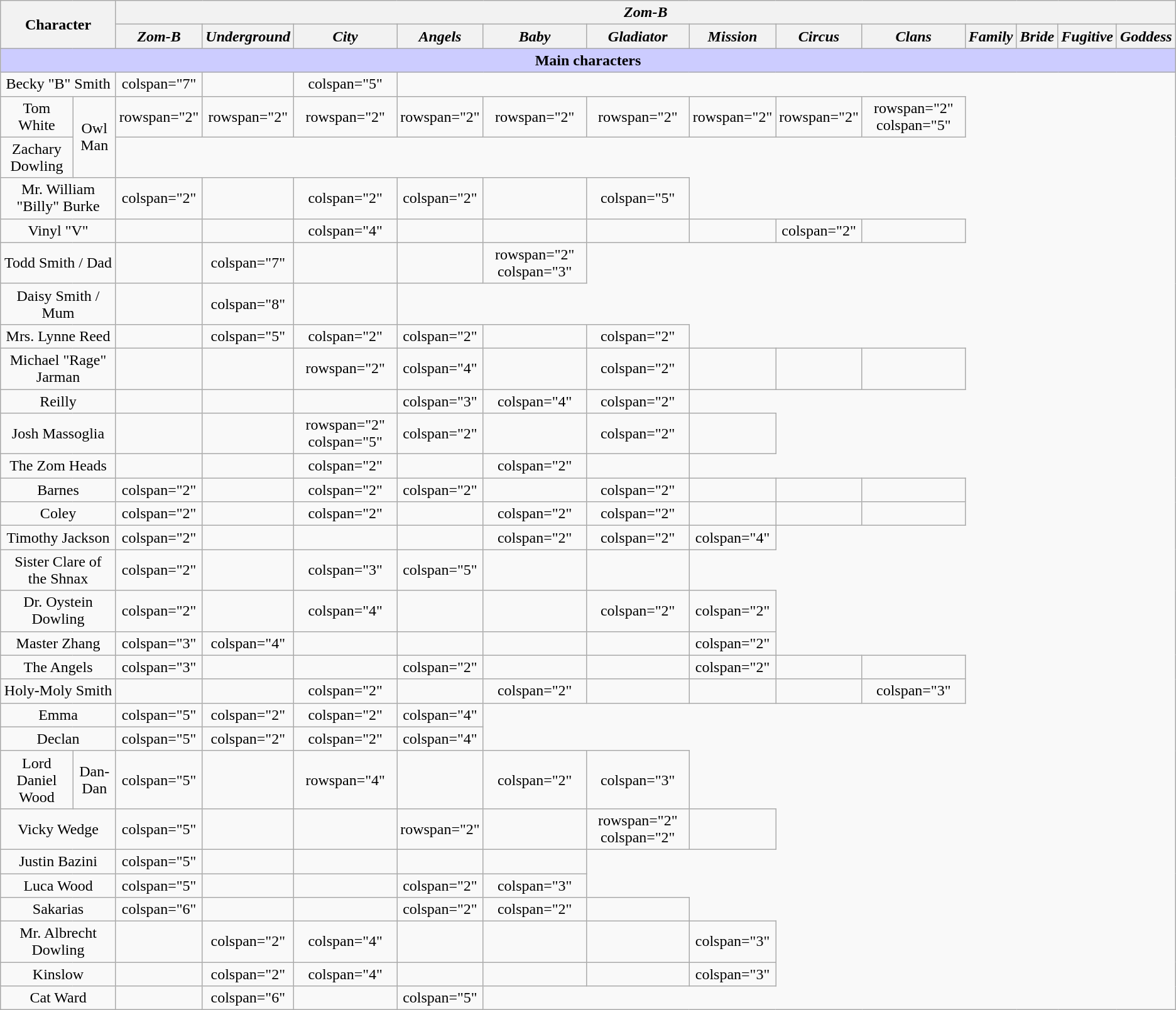<table class="wikitable plainrowheaders" style="text-align:center;">
<tr>
<th scope="col" rowspan="2" colspan="2">Character</th>
<th scope="col" colspan="13"><em>Zom-B</em></th>
</tr>
<tr>
<th><em>Zom-B</em></th>
<th><em>Underground</em></th>
<th><em>City</em></th>
<th><em>Angels</em></th>
<th><em>Baby</em></th>
<th><em>Gladiator</em></th>
<th><em>Mission</em></th>
<th><em>Circus</em></th>
<th><em>Clans</em></th>
<th><em>Family</em></th>
<th><em>Bride</em></th>
<th><em>Fugitive</em></th>
<th><em>Goddess</em></th>
</tr>
<tr>
<th colspan="15" style="background:#ccf;">Main characters</th>
</tr>
<tr>
<td scope="row" colspan="2">Becky "B" Smith</td>
<td>colspan="7" </td>
<td></td>
<td>colspan="5" </td>
</tr>
<tr>
<td scope="row">Tom White</td>
<td scope="row" rowspan="2">Owl Man</td>
<td>rowspan="2" </td>
<td>rowspan="2" </td>
<td>rowspan="2" </td>
<td>rowspan="2" </td>
<td>rowspan="2" </td>
<td>rowspan="2" </td>
<td>rowspan="2" </td>
<td>rowspan="2" </td>
<td>rowspan="2" colspan="5" </td>
</tr>
<tr>
<td scope="row">Zachary Dowling</td>
</tr>
<tr>
<td scope="row" colspan="2">Mr. William "Billy" Burke</td>
<td>colspan="2" </td>
<td></td>
<td>colspan="2" </td>
<td>colspan="2" </td>
<td></td>
<td>colspan="5" </td>
</tr>
<tr>
<td scope="row" colspan="2">Vinyl "V"</td>
<td></td>
<td></td>
<td>colspan="4" </td>
<td></td>
<td></td>
<td></td>
<td></td>
<td>colspan="2" </td>
<td></td>
</tr>
<tr>
<td scope="row" colspan="2">Todd Smith / Dad</td>
<td></td>
<td>colspan="7" </td>
<td></td>
<td></td>
<td>rowspan="2" colspan="3" </td>
</tr>
<tr>
<td scope="row" colspan="2">Daisy Smith / Mum</td>
<td></td>
<td>colspan="8" </td>
<td></td>
</tr>
<tr>
<td scope="row" colspan="2">Mrs. Lynne Reed</td>
<td></td>
<td>colspan="5" </td>
<td>colspan="2" </td>
<td>colspan="2" </td>
<td></td>
<td>colspan="2" </td>
</tr>
<tr>
<td scope="row" colspan="2">Michael "Rage" Jarman</td>
<td></td>
<td></td>
<td>rowspan="2" </td>
<td>colspan="4" </td>
<td></td>
<td>colspan="2" </td>
<td></td>
<td></td>
<td></td>
</tr>
<tr>
<td scope="row" colspan="2">Reilly</td>
<td></td>
<td></td>
<td></td>
<td>colspan="3" </td>
<td>colspan="4" </td>
<td>colspan="2" </td>
</tr>
<tr>
<td scope="row" colspan="2">Josh Massoglia</td>
<td></td>
<td></td>
<td>rowspan="2" colspan="5" </td>
<td>colspan="2" </td>
<td></td>
<td>colspan="2" </td>
<td></td>
</tr>
<tr>
<td scope="row" colspan="2">The Zom Heads</td>
<td></td>
<td></td>
<td>colspan="2" </td>
<td></td>
<td>colspan="2" </td>
<td></td>
</tr>
<tr>
<td scope="row" colspan="2">Barnes</td>
<td>colspan="2" </td>
<td></td>
<td>colspan="2" </td>
<td>colspan="2" </td>
<td></td>
<td>colspan="2" </td>
<td></td>
<td></td>
<td></td>
</tr>
<tr>
<td scope="row" colspan="2">Coley</td>
<td>colspan="2" </td>
<td></td>
<td>colspan="2" </td>
<td></td>
<td>colspan="2" </td>
<td>colspan="2" </td>
<td></td>
<td></td>
<td></td>
</tr>
<tr>
<td scope="row" colspan="2">Timothy Jackson</td>
<td>colspan="2" </td>
<td></td>
<td></td>
<td></td>
<td>colspan="2" </td>
<td>colspan="2" </td>
<td>colspan="4" </td>
</tr>
<tr>
<td scope="row" colspan="2">Sister Clare of the Shnax</td>
<td>colspan="2" </td>
<td></td>
<td>colspan="3" </td>
<td>colspan="5" </td>
<td></td>
<td></td>
</tr>
<tr>
<td scope="row" colspan="2">Dr. Oystein Dowling</td>
<td>colspan="2" </td>
<td></td>
<td>colspan="4" </td>
<td></td>
<td></td>
<td>colspan="2" </td>
<td>colspan="2" </td>
</tr>
<tr>
<td scope="row" colspan="2">Master Zhang</td>
<td>colspan="3" </td>
<td>colspan="4" </td>
<td></td>
<td></td>
<td></td>
<td></td>
<td>colspan="2" </td>
</tr>
<tr>
<td scope="row" colspan="2">The Angels</td>
<td>colspan="3" </td>
<td></td>
<td></td>
<td>colspan="2" </td>
<td></td>
<td></td>
<td>colspan="2" </td>
<td></td>
<td></td>
</tr>
<tr>
<td scope="row" colspan="2">Holy-Moly Smith</td>
<td></td>
<td></td>
<td>colspan="2" </td>
<td></td>
<td>colspan="2" </td>
<td></td>
<td></td>
<td></td>
<td>colspan="3" </td>
</tr>
<tr>
<td scope="row" colspan="2">Emma</td>
<td>colspan="5" </td>
<td>colspan="2" </td>
<td>colspan="2" </td>
<td>colspan="4" </td>
</tr>
<tr>
<td scope="row" colspan="2">Declan</td>
<td>colspan="5" </td>
<td>colspan="2" </td>
<td>colspan="2" </td>
<td>colspan="4" </td>
</tr>
<tr>
<td scope="row">Lord Daniel Wood</td>
<td scope="row">Dan-Dan</td>
<td>colspan="5" </td>
<td></td>
<td>rowspan="4" </td>
<td></td>
<td>colspan="2" </td>
<td>colspan="3" </td>
</tr>
<tr>
<td scope="row" colspan="2">Vicky Wedge</td>
<td>colspan="5" </td>
<td></td>
<td></td>
<td>rowspan="2" </td>
<td></td>
<td>rowspan="2" colspan="2" </td>
<td></td>
</tr>
<tr>
<td scope="row" colspan="2">Justin Bazini</td>
<td>colspan="5" </td>
<td></td>
<td></td>
<td></td>
<td></td>
</tr>
<tr>
<td scope="row" colspan="2">Luca Wood</td>
<td>colspan="5" </td>
<td></td>
<td></td>
<td>colspan="2" </td>
<td>colspan="3" </td>
</tr>
<tr>
<td scope="row" colspan="2">Sakarias</td>
<td>colspan="6" </td>
<td></td>
<td></td>
<td>colspan="2" </td>
<td>colspan="2" </td>
<td></td>
</tr>
<tr>
<td scope="row" colspan="2">Mr. Albrecht Dowling</td>
<td></td>
<td>colspan="2" </td>
<td>colspan="4" </td>
<td></td>
<td></td>
<td></td>
<td>colspan="3" </td>
</tr>
<tr>
<td scope="row" colspan="2">Kinslow</td>
<td></td>
<td>colspan="2" </td>
<td>colspan="4" </td>
<td></td>
<td></td>
<td></td>
<td>colspan="3" </td>
</tr>
<tr>
<td scope="row" colspan="2">Cat Ward</td>
<td></td>
<td>colspan="6" </td>
<td></td>
<td>colspan="5" </td>
</tr>
</table>
